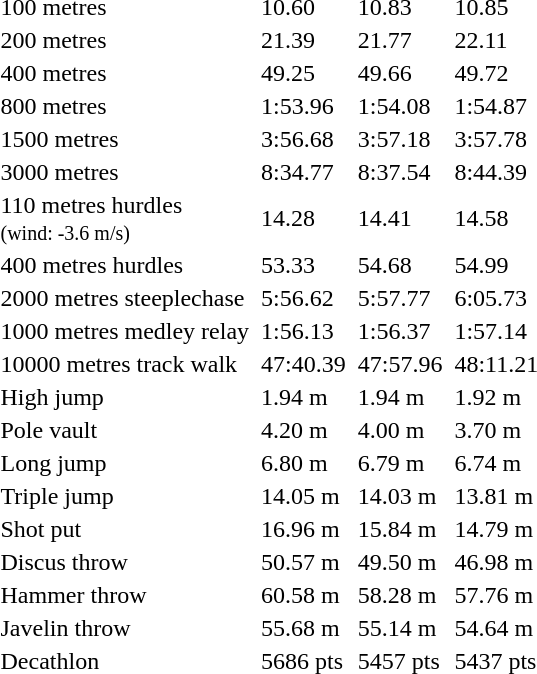<table>
<tr>
<td>100 metres</td>
<td></td>
<td>10.60</td>
<td></td>
<td>10.83</td>
<td></td>
<td>10.85</td>
</tr>
<tr>
<td>200 metres</td>
<td></td>
<td>21.39</td>
<td></td>
<td>21.77</td>
<td></td>
<td>22.11</td>
</tr>
<tr>
<td>400 metres</td>
<td></td>
<td>49.25</td>
<td></td>
<td>49.66</td>
<td></td>
<td>49.72</td>
</tr>
<tr>
<td>800 metres</td>
<td></td>
<td>1:53.96</td>
<td></td>
<td>1:54.08</td>
<td></td>
<td>1:54.87</td>
</tr>
<tr>
<td>1500 metres</td>
<td></td>
<td>3:56.68</td>
<td></td>
<td>3:57.18</td>
<td></td>
<td>3:57.78</td>
</tr>
<tr>
<td>3000 metres</td>
<td></td>
<td>8:34.77</td>
<td></td>
<td>8:37.54</td>
<td></td>
<td>8:44.39</td>
</tr>
<tr>
<td>110 metres hurdles<br><small>(wind: -3.6 m/s)</small></td>
<td></td>
<td>14.28</td>
<td></td>
<td>14.41</td>
<td></td>
<td>14.58</td>
</tr>
<tr>
<td>400 metres hurdles</td>
<td></td>
<td>53.33</td>
<td></td>
<td>54.68</td>
<td></td>
<td>54.99</td>
</tr>
<tr>
<td>2000 metres steeplechase</td>
<td></td>
<td>5:56.62</td>
<td></td>
<td>5:57.77</td>
<td></td>
<td>6:05.73</td>
</tr>
<tr>
<td>1000 metres medley relay</td>
<td></td>
<td>1:56.13</td>
<td></td>
<td>1:56.37</td>
<td></td>
<td>1:57.14</td>
</tr>
<tr>
<td>10000 metres track walk</td>
<td></td>
<td>47:40.39</td>
<td></td>
<td>47:57.96</td>
<td></td>
<td>48:11.21</td>
</tr>
<tr>
<td>High jump</td>
<td></td>
<td>1.94 m</td>
<td></td>
<td>1.94 m</td>
<td></td>
<td>1.92 m</td>
</tr>
<tr>
<td>Pole vault</td>
<td></td>
<td>4.20 m</td>
<td></td>
<td>4.00 m</td>
<td></td>
<td>3.70 m</td>
</tr>
<tr>
<td>Long jump</td>
<td></td>
<td>6.80 m</td>
<td></td>
<td>6.79 m</td>
<td></td>
<td>6.74 m</td>
</tr>
<tr>
<td>Triple jump</td>
<td></td>
<td>14.05 m</td>
<td></td>
<td>14.03 m</td>
<td></td>
<td>13.81 m</td>
</tr>
<tr>
<td>Shot put</td>
<td></td>
<td>16.96 m</td>
<td></td>
<td>15.84 m</td>
<td></td>
<td>14.79 m</td>
</tr>
<tr>
<td>Discus throw</td>
<td></td>
<td>50.57 m</td>
<td></td>
<td>49.50 m</td>
<td></td>
<td>46.98 m</td>
</tr>
<tr>
<td>Hammer throw</td>
<td></td>
<td>60.58 m</td>
<td></td>
<td>58.28 m</td>
<td></td>
<td>57.76 m</td>
</tr>
<tr>
<td>Javelin throw</td>
<td></td>
<td>55.68 m</td>
<td></td>
<td>55.14 m</td>
<td></td>
<td>54.64 m</td>
</tr>
<tr>
<td>Decathlon</td>
<td></td>
<td>5686 pts</td>
<td></td>
<td>5457 pts</td>
<td></td>
<td>5437 pts</td>
</tr>
</table>
